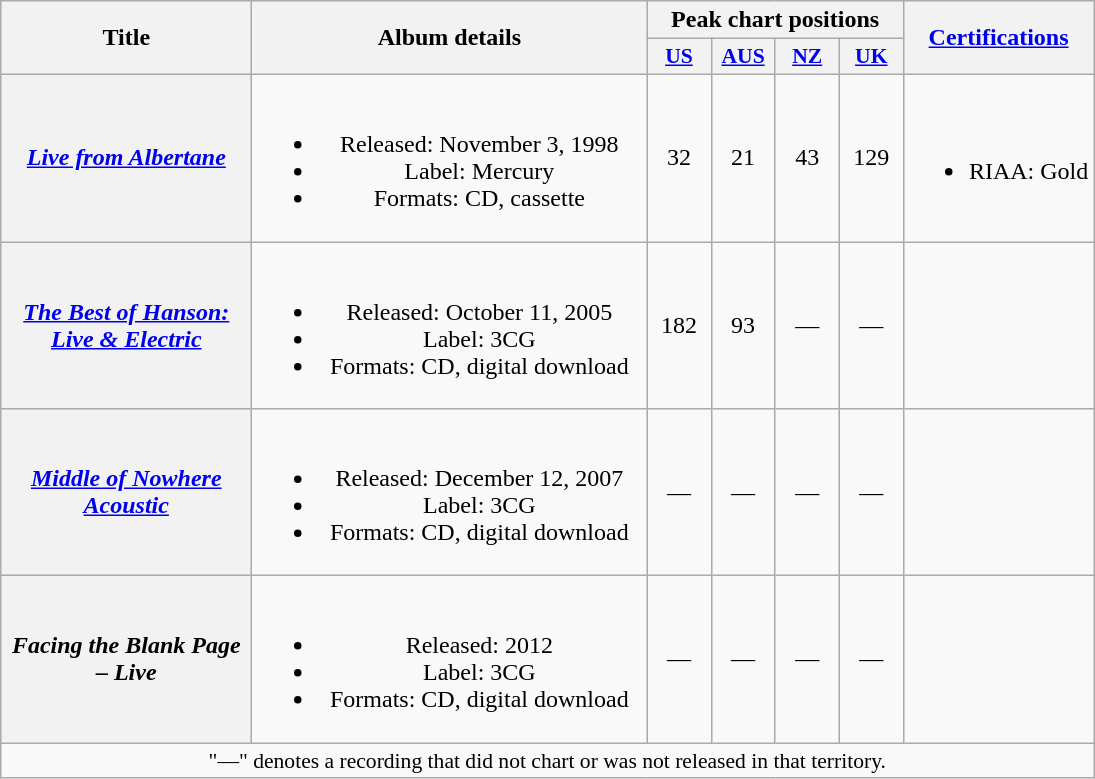<table class="wikitable plainrowheaders" style="text-align:center;" border="1">
<tr>
<th scope="col" rowspan="2" style="width:10em;">Title</th>
<th scope="col" rowspan="2" style="width:16em;">Album details</th>
<th scope="col" colspan="4">Peak chart positions</th>
<th scope="col" rowspan="2"><a href='#'>Certifications</a></th>
</tr>
<tr>
<th scope="col" style="width:2.5em;font-size:90%;"><a href='#'>US</a><br></th>
<th scope="col" style="width:2.5em;font-size:90%;"><a href='#'>AUS</a><br></th>
<th scope="col" style="width:2.5em;font-size:90%;"><a href='#'>NZ</a><br></th>
<th scope="col" style="width:2.5em;font-size:90%;"><a href='#'>UK</a><br></th>
</tr>
<tr>
<th scope="row"><em><a href='#'>Live from Albertane</a></em></th>
<td><br><ul><li>Released: November 3, 1998</li><li>Label: Mercury</li><li>Formats: CD, cassette</li></ul></td>
<td>32</td>
<td>21</td>
<td>43</td>
<td>129</td>
<td><br><ul><li>RIAA: Gold</li></ul></td>
</tr>
<tr>
<th scope="row"><em><a href='#'>The Best of Hanson: Live & Electric</a></em></th>
<td><br><ul><li>Released: October 11, 2005</li><li>Label: 3CG</li><li>Formats: CD, digital download</li></ul></td>
<td>182</td>
<td>93</td>
<td>—</td>
<td>—</td>
<td></td>
</tr>
<tr>
<th scope="row"><em><a href='#'>Middle of Nowhere Acoustic</a></em></th>
<td><br><ul><li>Released: December 12, 2007</li><li>Label: 3CG</li><li>Formats: CD, digital download</li></ul></td>
<td>—</td>
<td>—</td>
<td>—</td>
<td>—</td>
<td></td>
</tr>
<tr>
<th scope="row"><em>Facing the Blank Page – Live</em></th>
<td><br><ul><li>Released: 2012</li><li>Label: 3CG</li><li>Formats: CD, digital download</li></ul></td>
<td>—</td>
<td>—</td>
<td>—</td>
<td>—</td>
<td></td>
</tr>
<tr>
<td colspan="14" style="font-size:90%">"—" denotes a recording that did not chart or was not released in that territory.</td>
</tr>
</table>
